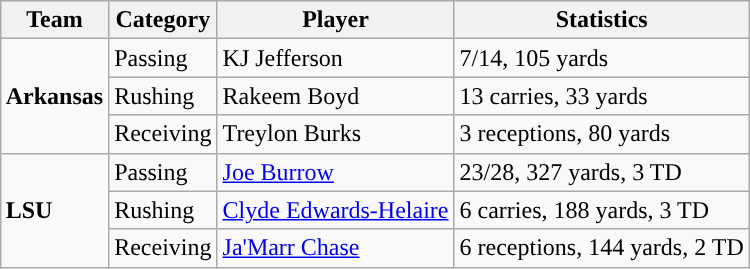<table class="wikitable" style="float: right;">
<tr>
<th>Team</th>
<th>Category</th>
<th>Player</th>
<th>Statistics</th>
</tr>
<tr>
<td rowspan=3><strong>Arkansas</strong></td>
<td>Passing</td>
<td>KJ Jefferson</td>
<td>7/14, 105 yards</td>
</tr>
<tr>
<td>Rushing</td>
<td>Rakeem Boyd</td>
<td>13 carries, 33 yards</td>
</tr>
<tr>
<td>Receiving</td>
<td>Treylon Burks</td>
<td>3 receptions, 80 yards</td>
</tr>
<tr>
<td rowspan=3><strong>LSU</strong></td>
<td>Passing</td>
<td><a href='#'>Joe Burrow</a></td>
<td>23/28, 327 yards, 3 TD</td>
</tr>
<tr>
<td>Rushing</td>
<td><a href='#'>Clyde Edwards-Helaire</a></td>
<td>6 carries, 188 yards, 3 TD</td>
</tr>
<tr>
<td>Receiving</td>
<td><a href='#'>Ja'Marr Chase</a></td>
<td>6 receptions, 144 yards, 2 TD</td>
</tr>
</table>
